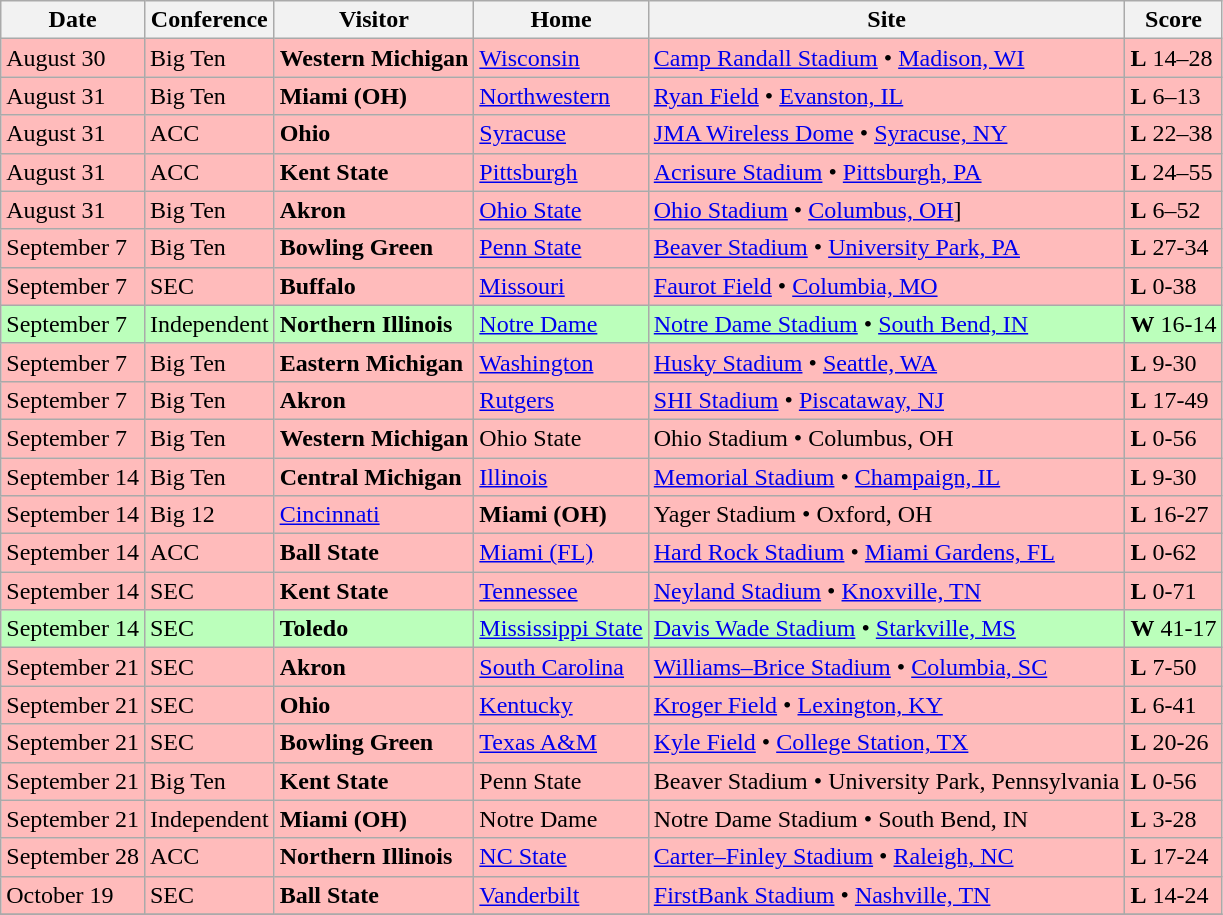<table class="wikitable">
<tr>
<th>Date</th>
<th>Conference</th>
<th>Visitor</th>
<th>Home</th>
<th>Site</th>
<th>Score</th>
</tr>
<tr style="background:#fbb;">
<td>August 30</td>
<td>Big Ten</td>
<td><strong>Western Michigan</strong></td>
<td><a href='#'>Wisconsin</a></td>
<td><a href='#'>Camp Randall Stadium</a> • <a href='#'>Madison, WI</a></td>
<td><strong>L</strong> 14–28</td>
</tr>
<tr style="background:#fbb;">
<td>August 31</td>
<td>Big Ten</td>
<td><strong>Miami (OH)</strong></td>
<td><a href='#'>Northwestern</a></td>
<td><a href='#'>Ryan Field</a> • <a href='#'>Evanston, IL</a></td>
<td><strong>L</strong> 6–13</td>
</tr>
<tr style="background:#fbb;">
<td>August 31</td>
<td>ACC</td>
<td><strong>Ohio</strong></td>
<td><a href='#'>Syracuse</a></td>
<td><a href='#'>JMA Wireless Dome</a> • <a href='#'>Syracuse, NY</a></td>
<td><strong>L</strong> 22–38</td>
</tr>
<tr style="background:#fbb;">
<td>August 31</td>
<td>ACC</td>
<td><strong>Kent State</strong></td>
<td><a href='#'>Pittsburgh</a></td>
<td><a href='#'>Acrisure Stadium</a> • <a href='#'>Pittsburgh, PA</a></td>
<td><strong>L</strong> 24–55</td>
</tr>
<tr style="background:#fbb;">
<td>August 31</td>
<td>Big Ten</td>
<td><strong>Akron</strong></td>
<td><a href='#'>Ohio State</a></td>
<td><a href='#'>Ohio Stadium</a> • <a href='#'>Columbus, OH</a>]</td>
<td><strong>L</strong> 6–52</td>
</tr>
<tr style="background:#fbb;">
<td>September 7</td>
<td>Big Ten</td>
<td><strong>Bowling Green</strong></td>
<td><a href='#'>Penn State</a></td>
<td><a href='#'>Beaver Stadium</a> • <a href='#'>University Park, PA</a></td>
<td><strong>L</strong> 27-34</td>
</tr>
<tr style="background:#fbb;">
<td>September 7</td>
<td>SEC</td>
<td><strong>Buffalo</strong></td>
<td><a href='#'>Missouri</a></td>
<td><a href='#'>Faurot Field</a> • <a href='#'>Columbia, MO</a></td>
<td><strong>L</strong> 0-38</td>
</tr>
<tr style="background:#bfb;">
<td>September 7</td>
<td>Independent</td>
<td><strong>Northern Illinois</strong></td>
<td><a href='#'>Notre Dame</a></td>
<td><a href='#'>Notre Dame Stadium</a> • <a href='#'>South Bend, IN</a></td>
<td><strong>W</strong> 16-14</td>
</tr>
<tr style="background:#fbb;">
<td>September 7</td>
<td>Big Ten</td>
<td><strong>Eastern Michigan</strong></td>
<td><a href='#'>Washington</a></td>
<td><a href='#'>Husky Stadium</a> • <a href='#'>Seattle, WA</a></td>
<td><strong>L</strong> 9-30</td>
</tr>
<tr style="background:#fbb;">
<td>September 7</td>
<td>Big Ten</td>
<td><strong>Akron</strong></td>
<td><a href='#'>Rutgers</a></td>
<td><a href='#'>SHI Stadium</a> • <a href='#'>Piscataway, NJ</a></td>
<td><strong>L</strong> 17-49</td>
</tr>
<tr style="background:#fbb;">
<td>September 7</td>
<td>Big Ten</td>
<td><strong>Western Michigan</strong></td>
<td>Ohio State</td>
<td>Ohio Stadium • Columbus, OH</td>
<td><strong>L</strong> 0-56</td>
</tr>
<tr style="background:#fbb;">
<td>September 14</td>
<td>Big Ten</td>
<td><strong>Central Michigan</strong></td>
<td><a href='#'>Illinois</a></td>
<td><a href='#'>Memorial Stadium</a> • <a href='#'>Champaign, IL</a></td>
<td><strong>L</strong> 9-30</td>
</tr>
<tr style="background:#fbb;">
<td>September 14</td>
<td>Big 12</td>
<td><a href='#'>Cincinnati</a></td>
<td><strong>Miami (OH)</strong></td>
<td>Yager Stadium • Oxford, OH</td>
<td><strong>L</strong> 16-27</td>
</tr>
<tr style="background:#fbb;">
<td>September 14</td>
<td>ACC</td>
<td><strong>Ball State</strong></td>
<td><a href='#'>Miami (FL)</a></td>
<td><a href='#'>Hard Rock Stadium</a> • <a href='#'>Miami Gardens, FL</a></td>
<td><strong>L</strong> 0-62</td>
</tr>
<tr style="background:#fbb;">
<td>September 14</td>
<td>SEC</td>
<td><strong>Kent State</strong></td>
<td><a href='#'>Tennessee</a></td>
<td><a href='#'>Neyland Stadium</a> • <a href='#'>Knoxville, TN</a></td>
<td><strong>L</strong> 0-71</td>
</tr>
<tr style="background:#bfb;">
<td>September 14</td>
<td>SEC</td>
<td><strong>Toledo</strong></td>
<td><a href='#'>Mississippi State</a></td>
<td><a href='#'>Davis Wade Stadium</a> • <a href='#'>Starkville, MS</a></td>
<td><strong>W</strong> 41-17</td>
</tr>
<tr style="background:#fbb;">
<td>September 21</td>
<td>SEC</td>
<td><strong>Akron</strong></td>
<td><a href='#'>South Carolina</a></td>
<td><a href='#'>Williams–Brice Stadium</a> • <a href='#'>Columbia, SC</a></td>
<td><strong>L</strong> 7-50</td>
</tr>
<tr style="background:#fbb;">
<td>September 21</td>
<td>SEC</td>
<td><strong>Ohio</strong></td>
<td><a href='#'>Kentucky</a></td>
<td><a href='#'>Kroger Field</a> • <a href='#'>Lexington, KY</a></td>
<td><strong>L</strong> 6-41</td>
</tr>
<tr style="background:#fbb;">
<td>September 21</td>
<td>SEC</td>
<td><strong>Bowling Green</strong></td>
<td><a href='#'>Texas A&M</a></td>
<td><a href='#'>Kyle Field</a> • <a href='#'>College Station, TX</a></td>
<td><strong>L</strong> 20-26</td>
</tr>
<tr style="background:#fbb;">
<td>September 21</td>
<td>Big Ten</td>
<td><strong>Kent State</strong></td>
<td>Penn State</td>
<td>Beaver Stadium • University Park, Pennsylvania</td>
<td><strong>L</strong> 0-56</td>
</tr>
<tr style="background:#fbb;">
<td>September 21</td>
<td>Independent</td>
<td><strong>Miami (OH)</strong></td>
<td>Notre Dame</td>
<td>Notre Dame Stadium • South Bend, IN</td>
<td><strong>L</strong> 3-28</td>
</tr>
<tr style="background:#fbb;">
<td>September 28</td>
<td>ACC</td>
<td><strong>Northern Illinois</strong></td>
<td><a href='#'>NC State</a></td>
<td><a href='#'>Carter–Finley Stadium</a> • <a href='#'>Raleigh, NC</a></td>
<td><strong>L</strong> 17-24</td>
</tr>
<tr style="background:#fbb;">
<td>October 19</td>
<td>SEC</td>
<td><strong>Ball State</strong></td>
<td><a href='#'>Vanderbilt</a></td>
<td><a href='#'>FirstBank Stadium</a> • <a href='#'>Nashville, TN</a></td>
<td><strong>L</strong> 14-24</td>
</tr>
<tr>
</tr>
</table>
